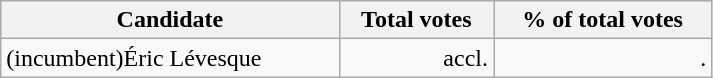<table style="width:475px;" class="wikitable">
<tr bgcolor="#EEEEEE">
<th align="left">Candidate</th>
<th align="right">Total votes</th>
<th align="right">% of total votes</th>
</tr>
<tr>
<td align="left">(incumbent)Éric Lévesque</td>
<td align="right">accl.</td>
<td align="right">.</td>
</tr>
</table>
